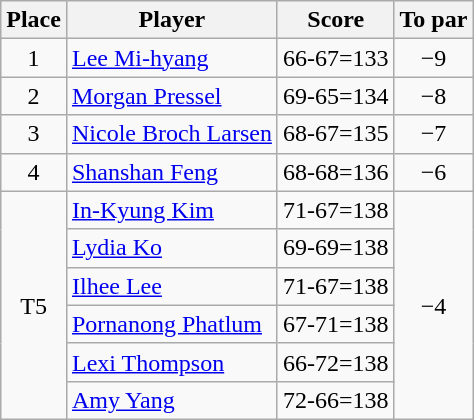<table class="wikitable">
<tr>
<th>Place</th>
<th>Player</th>
<th>Score</th>
<th>To par</th>
</tr>
<tr>
<td align=center>1</td>
<td> <a href='#'>Lee Mi-hyang</a></td>
<td>66-67=133</td>
<td align=center>−9</td>
</tr>
<tr>
<td align=center>2</td>
<td> <a href='#'>Morgan Pressel</a></td>
<td>69-65=134</td>
<td align=center>−8</td>
</tr>
<tr>
<td align=center>3</td>
<td> <a href='#'>Nicole Broch Larsen</a></td>
<td>68-67=135</td>
<td align=center>−7</td>
</tr>
<tr>
<td align=center>4</td>
<td> <a href='#'>Shanshan Feng</a></td>
<td>68-68=136</td>
<td align=center>−6</td>
</tr>
<tr>
<td rowspan=6 align=center>T5</td>
<td> <a href='#'>In-Kyung Kim</a></td>
<td>71-67=138</td>
<td rowspan=6 align=center>−4</td>
</tr>
<tr>
<td> <a href='#'>Lydia Ko</a></td>
<td>69-69=138</td>
</tr>
<tr>
<td> <a href='#'>Ilhee Lee</a></td>
<td>71-67=138</td>
</tr>
<tr>
<td> <a href='#'>Pornanong Phatlum</a></td>
<td>67-71=138</td>
</tr>
<tr>
<td> <a href='#'>Lexi Thompson</a></td>
<td>66-72=138</td>
</tr>
<tr>
<td> <a href='#'>Amy Yang</a></td>
<td>72-66=138</td>
</tr>
</table>
